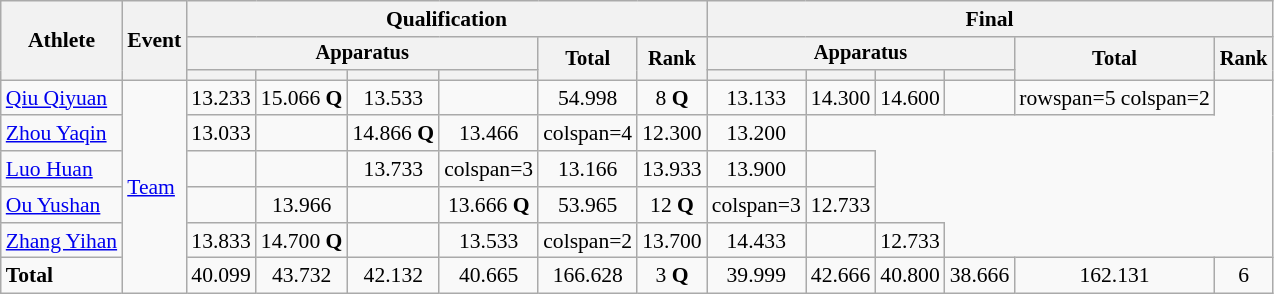<table class=wikitable style=font-size:90%;text-align:center>
<tr>
<th rowspan=3>Athlete</th>
<th rowspan=3>Event</th>
<th colspan=6>Qualification</th>
<th colspan=6>Final</th>
</tr>
<tr style=font-size:95%>
<th colspan=4>Apparatus</th>
<th rowspan=2>Total</th>
<th rowspan=2>Rank</th>
<th colspan=4>Apparatus</th>
<th rowspan=2>Total</th>
<th rowspan=2>Rank</th>
</tr>
<tr style=font-size:95%>
<th></th>
<th></th>
<th></th>
<th></th>
<th></th>
<th></th>
<th></th>
<th></th>
</tr>
<tr>
<td align=left><a href='#'>Qiu Qiyuan</a></td>
<td align=left rowspan=6><a href='#'>Team</a></td>
<td>13.233</td>
<td>15.066 <strong>Q</strong></td>
<td>13.533</td>
<td></td>
<td>54.998</td>
<td>8 <strong>Q</strong></td>
<td>13.133</td>
<td>14.300</td>
<td>14.600</td>
<td></td>
<td>rowspan=5 colspan=2 </td>
</tr>
<tr>
<td align=left><a href='#'>Zhou Yaqin</a></td>
<td>13.033</td>
<td></td>
<td>14.866 <strong>Q</strong></td>
<td>13.466</td>
<td>colspan=4</td>
<td>12.300</td>
<td>13.200</td>
</tr>
<tr>
<td align=left><a href='#'>Luo Huan</a></td>
<td></td>
<td></td>
<td>13.733</td>
<td>colspan=3</td>
<td>13.166</td>
<td>13.933</td>
<td>13.900</td>
<td></td>
</tr>
<tr>
<td align=left><a href='#'>Ou Yushan</a></td>
<td></td>
<td>13.966</td>
<td></td>
<td>13.666 <strong>Q</strong></td>
<td>53.965</td>
<td>12 <strong>Q</strong></td>
<td>colspan=3</td>
<td>12.733</td>
</tr>
<tr>
<td align=left><a href='#'>Zhang Yihan</a></td>
<td>13.833</td>
<td>14.700 <strong>Q</strong></td>
<td></td>
<td>13.533</td>
<td>colspan=2</td>
<td>13.700</td>
<td>14.433</td>
<td></td>
<td>12.733</td>
</tr>
<tr>
<td align=left><strong>Total</strong></td>
<td>40.099</td>
<td>43.732</td>
<td>42.132</td>
<td>40.665</td>
<td>166.628</td>
<td>3 <strong>Q</strong></td>
<td>39.999</td>
<td>42.666</td>
<td>40.800</td>
<td>38.666</td>
<td>162.131</td>
<td>6</td>
</tr>
</table>
